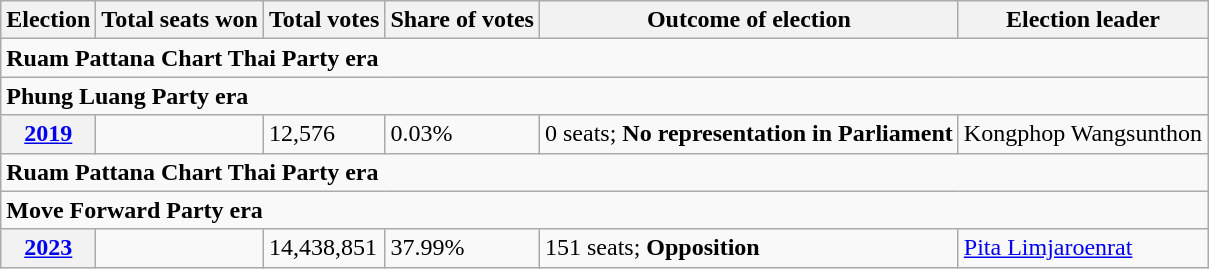<table class="wikitable">
<tr>
<th>Election</th>
<th>Total seats won</th>
<th>Total votes</th>
<th>Share of votes</th>
<th>Outcome of election</th>
<th>Election leader</th>
</tr>
<tr>
<td colspan="6"><strong>Ruam Pattana Chart Thai Party era</strong></td>
</tr>
<tr>
<td colspan="6"><strong>Phung Luang Party era</strong></td>
</tr>
<tr>
<th><a href='#'>2019</a></th>
<td></td>
<td>12,576</td>
<td>0.03%</td>
<td>0 seats; <strong>No representation in Parliament</strong></td>
<td>Kongphop Wangsunthon</td>
</tr>
<tr>
<td colspan="6"><strong>Ruam Pattana Chart Thai Party era</strong></td>
</tr>
<tr>
<td colspan="6"><strong>Move Forward Party era</strong></td>
</tr>
<tr>
<th><a href='#'>2023</a></th>
<td></td>
<td>14,438,851</td>
<td>37.99%</td>
<td>151 seats; <strong>Opposition</strong></td>
<td><a href='#'>Pita Limjaroenrat</a></td>
</tr>
</table>
